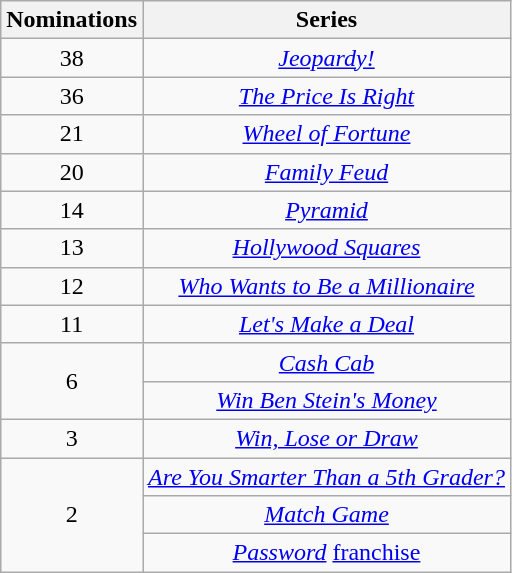<table class="wikitable" style="text-align: center;">
<tr>
<th scope="col" width="55">Nominations</th>
<th scope="col" align="center">Series</th>
</tr>
<tr>
<td style="text-align:center">38</td>
<td><em><a href='#'>Jeopardy!</a></em></td>
</tr>
<tr>
<td style="text-align:center">36</td>
<td><em><a href='#'>The Price Is Right</a></em></td>
</tr>
<tr>
<td style="text-align:center">21</td>
<td><em><a href='#'>Wheel of Fortune</a></em></td>
</tr>
<tr>
<td style="text-align:center">20</td>
<td><em><a href='#'>Family Feud</a></em></td>
</tr>
<tr>
<td style="text-align:center">14</td>
<td><em><a href='#'>Pyramid</a></em></td>
</tr>
<tr>
<td style="text-align:center">13</td>
<td><em><a href='#'>Hollywood Squares</a></em></td>
</tr>
<tr>
<td style="text-align:center">12</td>
<td><em><a href='#'>Who Wants to Be a Millionaire</a></em></td>
</tr>
<tr>
<td style="text-align:center">11</td>
<td><em><a href='#'>Let's Make a Deal</a></em></td>
</tr>
<tr>
<td rowspan=2  style="text-align:center">6</td>
<td><em><a href='#'>Cash Cab</a></em></td>
</tr>
<tr>
<td><em><a href='#'>Win Ben Stein's Money</a></em></td>
</tr>
<tr>
<td style="text-align:center">3</td>
<td><em><a href='#'>Win, Lose or Draw</a></em></td>
</tr>
<tr>
<td rowspan=3 style="text-align:center">2</td>
<td><em><a href='#'>Are You Smarter Than a 5th Grader?</a></em></td>
</tr>
<tr>
<td><em><a href='#'>Match Game</a></em></td>
</tr>
<tr>
<td><em><a href='#'>Password</a></em> <a href='#'>franchise</a></td>
</tr>
</table>
